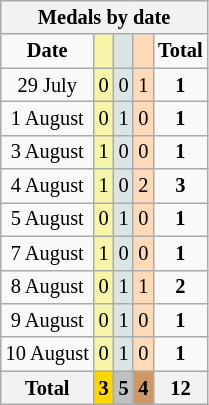<table class="wikitable" style="font-size:85%">
<tr bgcolor="#efefef">
<th colspan=6>Medals by date</th>
</tr>
<tr align=center>
<td><strong>Date</strong></td>
<td bgcolor=#f7f6a8></td>
<td bgcolor=#dce5e5></td>
<td bgcolor=#ffdab9></td>
<td><strong>Total</strong></td>
</tr>
<tr align=center>
<td>29 July</td>
<td style="background:#F7F6A8;">0</td>
<td style="background:#DCE5E5;">0</td>
<td style="background:#FFDAB9;">1</td>
<td><strong>1</strong></td>
</tr>
<tr align=center>
<td>1 August</td>
<td style="background:#F7F6A8;">0</td>
<td style="background:#DCE5E5;">1</td>
<td style="background:#FFDAB9;">0</td>
<td><strong>1</strong></td>
</tr>
<tr align=center>
<td>3 August</td>
<td style="background:#F7F6A8;">1</td>
<td style="background:#DCE5E5;">0</td>
<td style="background:#FFDAB9;">0</td>
<td><strong>1</strong></td>
</tr>
<tr align=center>
<td>4 August</td>
<td style="background:#F7F6A8;">1</td>
<td style="background:#DCE5E5;">0</td>
<td style="background:#FFDAB9;">2</td>
<td><strong>3</strong></td>
</tr>
<tr align=center>
<td>5 August</td>
<td style="background:#F7F6A8;">0</td>
<td style="background:#DCE5E5;">1</td>
<td style="background:#FFDAB9;">0</td>
<td><strong>1</strong></td>
</tr>
<tr align=center>
<td>7 August</td>
<td style="background:#F7F6A8;">1</td>
<td style="background:#DCE5E5;">0</td>
<td style="background:#FFDAB9;">0</td>
<td><strong>1</strong></td>
</tr>
<tr align=center>
<td>8 August</td>
<td style="background:#F7F6A8;">0</td>
<td style="background:#DCE5E5;">1</td>
<td style="background:#FFDAB9;">1</td>
<td><strong>2</strong></td>
</tr>
<tr align=center>
<td>9 August</td>
<td style="background:#F7F6A8;">0</td>
<td style="background:#DCE5E5;">1</td>
<td style="background:#FFDAB9;">0</td>
<td><strong>1</strong></td>
</tr>
<tr align=center>
<td>10 August</td>
<td style="background:#F7F6A8;">0</td>
<td style="background:#DCE5E5;">1</td>
<td style="background:#FFDAB9;">0</td>
<td><strong>1</strong></td>
</tr>
<tr align=center>
<th><strong>Total</strong></th>
<th style="background:gold;"><strong>3</strong></th>
<th style="background:silver;"><strong>5</strong></th>
<th style="background:#c96;"><strong>4</strong></th>
<th>12</th>
</tr>
</table>
